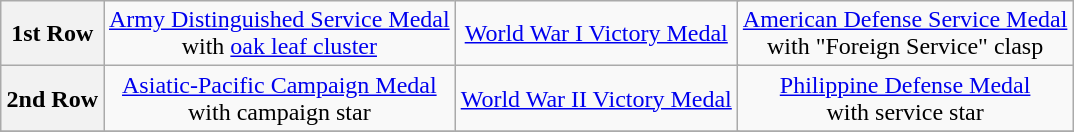<table class="wikitable" style="margin:1em auto; text-align:center;">
<tr>
<th>1st Row</th>
<td colspan="3"><a href='#'>Army Distinguished Service Medal</a> <br>with <a href='#'>oak leaf cluster</a></td>
<td colspan="3"><a href='#'>World War I Victory Medal</a></td>
<td colspan="3"><a href='#'>American Defense Service Medal</a> <br>with "Foreign Service" clasp</td>
</tr>
<tr>
<th>2nd Row</th>
<td colspan="3"><a href='#'>Asiatic-Pacific Campaign Medal</a> <br>with campaign star</td>
<td colspan="3"><a href='#'>World War II Victory Medal</a></td>
<td colspan="3"><a href='#'>Philippine Defense Medal</a> <br>with service star</td>
</tr>
<tr>
</tr>
</table>
